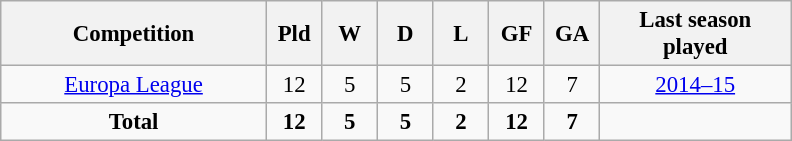<table class="wikitable" style="font-size:95%; text-align: center;">
<tr>
<th width="170">Competition</th>
<th width="30">Pld</th>
<th width="30">W</th>
<th width="30">D</th>
<th width="30">L</th>
<th width="30">GF</th>
<th width="30">GA</th>
<th width="120">Last season played</th>
</tr>
<tr>
<td><a href='#'>Europa League</a></td>
<td>12</td>
<td>5</td>
<td>5</td>
<td>2</td>
<td>12</td>
<td>7</td>
<td><a href='#'>2014–15</a></td>
</tr>
<tr>
<td><strong>Total</strong></td>
<td><strong>12</strong></td>
<td><strong>5</strong></td>
<td><strong>5</strong></td>
<td><strong>2</strong></td>
<td><strong>12</strong></td>
<td><strong>7</strong></td>
</tr>
</table>
